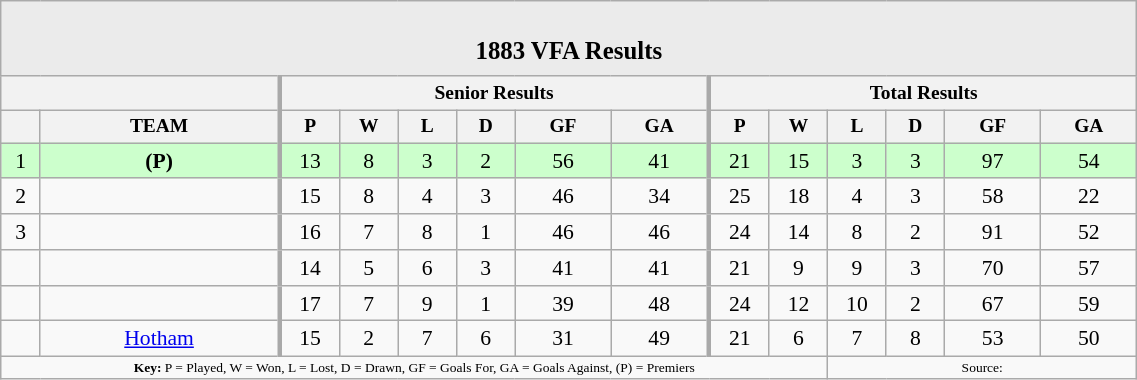<table class="wikitable" style="text-align: center; font-size: 90%; width: 60%">
<tr>
<td colspan="14" style="background: #EBEBEB;"><br><table border="0" width="100%" cellpadding="0" cellspacing="0">
<tr style="background: #EBEBEB;">
<td width="25%" style="border: 0;"></td>
<td style="border: 0; font-size: 115%;"><strong>1883 VFA Results</strong></td>
<td width="25%" style="border: 0;"></td>
</tr>
</table>
</td>
</tr>
<tr style="text-align: center; font-size: 90%;">
<th colspan="2"></th>
<th colspan="6" style="border-width:1px 3px 1px 3px; border-style:solid;border-color:darkgrey;"><strong>Senior Results</strong></th>
<th colspan="6"><strong>Total Results</strong></th>
</tr>
<tr style="text-align: center; font-size: 90%;">
<th width="15"></th>
<th width="120">TEAM</th>
<th width="25" style="border-width:1px 1px 1px 3px; border-style:solid;border-color:darkgrey;">P</th>
<th width="25">W</th>
<th width="25">L</th>
<th width="25">D</th>
<th width="45">GF</th>
<th width="45" style="border-width:1px 3px 1px 1px; border-style:solid;border-color:darkgrey;">GA</th>
<th width="25">P</th>
<th width="25">W</th>
<th width="25">L</th>
<th width="25">D</th>
<th width="45">GF</th>
<th width="45">GA</th>
</tr>
<tr style="background: #CCFFCC;">
<td>1</td>
<td><strong> (P)</strong></td>
<td style="border-width:1px 1px 1px 3px; border-style:solid;border-color:darkgrey;">13</td>
<td>8</td>
<td>3</td>
<td>2</td>
<td>56</td>
<td style="border-width:1px 3px 1px 1px; border-style:solid;border-color:darkgrey;">41</td>
<td>21</td>
<td>15</td>
<td>3</td>
<td>3</td>
<td>97</td>
<td>54</td>
</tr>
<tr>
<td>2</td>
<td></td>
<td style="border-width:1px 1px 1px 3px; border-style:solid;border-color:darkgrey;">15</td>
<td>8</td>
<td>4</td>
<td>3</td>
<td>46</td>
<td style="border-width:1px 3px 1px 1px; border-style:solid;border-color:darkgrey;">34</td>
<td>25</td>
<td>18</td>
<td>4</td>
<td>3</td>
<td>58</td>
<td>22</td>
</tr>
<tr>
<td>3</td>
<td></td>
<td style="border-width:1px 1px 1px 3px; border-style:solid;border-color:darkgrey;">16</td>
<td>7</td>
<td>8</td>
<td>1</td>
<td>46</td>
<td style="border-width:1px 3px 1px 1px; border-style:solid;border-color:darkgrey;">46</td>
<td>24</td>
<td>14</td>
<td>8</td>
<td>2</td>
<td>91</td>
<td>52</td>
</tr>
<tr>
<td></td>
<td></td>
<td style="border-width:1px 1px 1px 3px; border-style:solid;border-color:darkgrey;">14</td>
<td>5</td>
<td>6</td>
<td>3</td>
<td>41</td>
<td style="border-width:1px 3px 1px 1px; border-style:solid;border-color:darkgrey;">41</td>
<td>21</td>
<td>9</td>
<td>9</td>
<td>3</td>
<td>70</td>
<td>57</td>
</tr>
<tr>
<td></td>
<td></td>
<td style="border-width:1px 1px 1px 3px; border-style:solid;border-color:darkgrey;">17</td>
<td>7</td>
<td>9</td>
<td>1</td>
<td>39</td>
<td style="border-width:1px 3px 1px 1px; border-style:solid;border-color:darkgrey;">48</td>
<td>24</td>
<td>12</td>
<td>10</td>
<td>2</td>
<td>67</td>
<td>59</td>
</tr>
<tr>
<td></td>
<td><a href='#'>Hotham</a></td>
<td style="border-width:1px 1px 1px 3px; border-style:solid;border-color:darkgrey;">15</td>
<td>2</td>
<td>7</td>
<td>6</td>
<td>31</td>
<td style="border-width:1px 3px 1px 1px; border-style:solid;border-color:darkgrey;">49</td>
<td>21</td>
<td>6</td>
<td>7</td>
<td>8</td>
<td>53</td>
<td>50</td>
</tr>
<tr style="font-size: xx-small;">
<td colspan="10"><strong>Key:</strong> P = Played, W = Won, L = Lost, D = Drawn, GF = Goals For, GA = Goals Against, (P) = Premiers</td>
<td colspan="4">Source:</td>
</tr>
</table>
